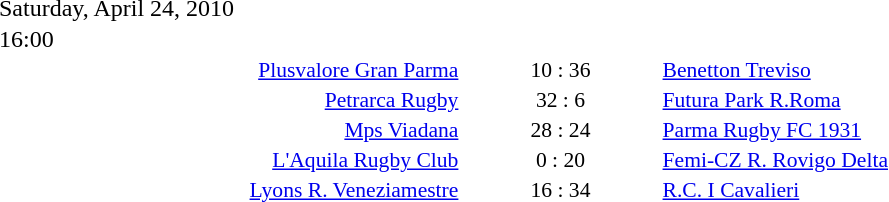<table style="width:70%;" cellspacing="1">
<tr>
<th width=35%></th>
<th width=15%></th>
<th></th>
</tr>
<tr>
<td>Saturday, April 24, 2010</td>
</tr>
<tr>
<td>16:00</td>
</tr>
<tr style=font-size:90%>
<td align=right><a href='#'>Plusvalore Gran Parma</a></td>
<td align=center>10 : 36</td>
<td><a href='#'>Benetton Treviso</a></td>
</tr>
<tr style=font-size:90%>
<td align=right><a href='#'>Petrarca Rugby</a></td>
<td align=center>32 : 6</td>
<td><a href='#'>Futura Park R.Roma</a></td>
</tr>
<tr style=font-size:90%>
<td align=right><a href='#'>Mps Viadana</a></td>
<td align=center>28 : 24</td>
<td><a href='#'>Parma Rugby FC 1931</a></td>
</tr>
<tr style=font-size:90%>
<td align=right><a href='#'>L'Aquila Rugby Club</a></td>
<td align=center>0 : 20</td>
<td><a href='#'>Femi-CZ R. Rovigo Delta</a></td>
</tr>
<tr style=font-size:90%>
<td align=right><a href='#'>Lyons R. Veneziamestre</a></td>
<td align=center>16 : 34</td>
<td><a href='#'>R.C. I Cavalieri</a></td>
</tr>
</table>
